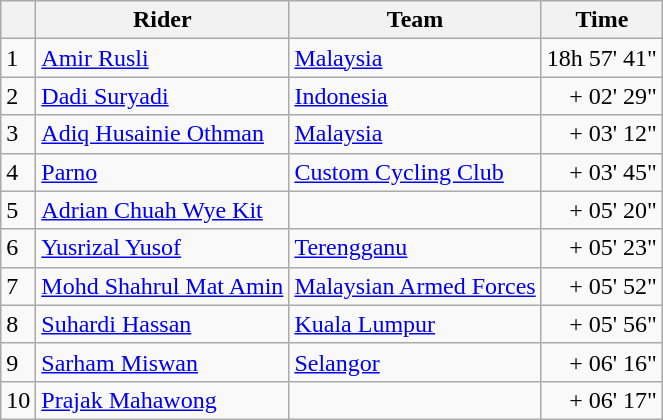<table class=wikitable>
<tr>
<th></th>
<th>Rider</th>
<th>Team</th>
<th>Time</th>
</tr>
<tr>
<td>1</td>
<td> <a href='#'>Amir Rusli</a> </td>
<td><a href='#'>Malaysia</a></td>
<td align=right>18h 57' 41"</td>
</tr>
<tr>
<td>2</td>
<td> <a href='#'>Dadi Suryadi</a></td>
<td><a href='#'>Indonesia</a></td>
<td align=right>+ 02' 29"</td>
</tr>
<tr>
<td>3</td>
<td> <a href='#'>Adiq Husainie Othman</a></td>
<td><a href='#'>Malaysia</a></td>
<td align=right>+ 03' 12"</td>
</tr>
<tr>
<td>4</td>
<td> <a href='#'>Parno</a></td>
<td><a href='#'>Custom Cycling Club</a></td>
<td align=right>+ 03' 45"</td>
</tr>
<tr>
<td>5</td>
<td> <a href='#'>Adrian Chuah Wye Kit</a></td>
<td></td>
<td align=right>+ 05' 20"</td>
</tr>
<tr>
<td>6</td>
<td> <a href='#'>Yusrizal Yusof</a></td>
<td><a href='#'>Terengganu</a></td>
<td align=right>+ 05' 23"</td>
</tr>
<tr>
<td>7</td>
<td> <a href='#'>Mohd Shahrul Mat Amin</a></td>
<td><a href='#'>Malaysian Armed Forces</a></td>
<td align=right>+ 05' 52"</td>
</tr>
<tr>
<td>8</td>
<td> <a href='#'>Suhardi Hassan</a></td>
<td><a href='#'>Kuala Lumpur</a></td>
<td align=right>+ 05' 56"</td>
</tr>
<tr>
<td>9</td>
<td> <a href='#'>Sarham Miswan</a></td>
<td><a href='#'>Selangor</a></td>
<td align=right>+ 06' 16"</td>
</tr>
<tr>
<td>10</td>
<td> <a href='#'>Prajak Mahawong</a></td>
<td></td>
<td align=right>+ 06' 17"</td>
</tr>
</table>
